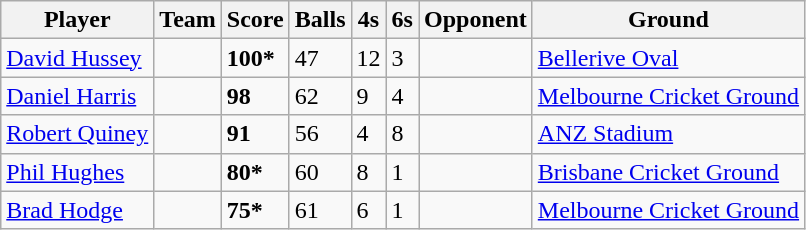<table class="wikitable">
<tr>
<th>Player</th>
<th>Team</th>
<th>Score</th>
<th>Balls</th>
<th>4s</th>
<th>6s</th>
<th>Opponent</th>
<th>Ground</th>
</tr>
<tr>
<td><a href='#'>David Hussey</a></td>
<td></td>
<td><strong>100*</strong></td>
<td>47</td>
<td>12</td>
<td>3</td>
<td></td>
<td><a href='#'>Bellerive Oval</a></td>
</tr>
<tr>
<td><a href='#'>Daniel Harris</a></td>
<td></td>
<td><strong>98</strong></td>
<td>62</td>
<td>9</td>
<td>4</td>
<td></td>
<td><a href='#'>Melbourne Cricket Ground</a></td>
</tr>
<tr>
<td><a href='#'>Robert Quiney</a></td>
<td></td>
<td><strong>91</strong></td>
<td>56</td>
<td>4</td>
<td>8</td>
<td></td>
<td><a href='#'>ANZ Stadium</a></td>
</tr>
<tr>
<td><a href='#'>Phil Hughes</a></td>
<td></td>
<td><strong>80*</strong></td>
<td>60</td>
<td>8</td>
<td>1</td>
<td></td>
<td><a href='#'>Brisbane Cricket Ground</a></td>
</tr>
<tr>
<td><a href='#'>Brad Hodge</a></td>
<td></td>
<td><strong>75*</strong></td>
<td>61</td>
<td>6</td>
<td>1</td>
<td></td>
<td><a href='#'>Melbourne Cricket Ground</a></td>
</tr>
</table>
